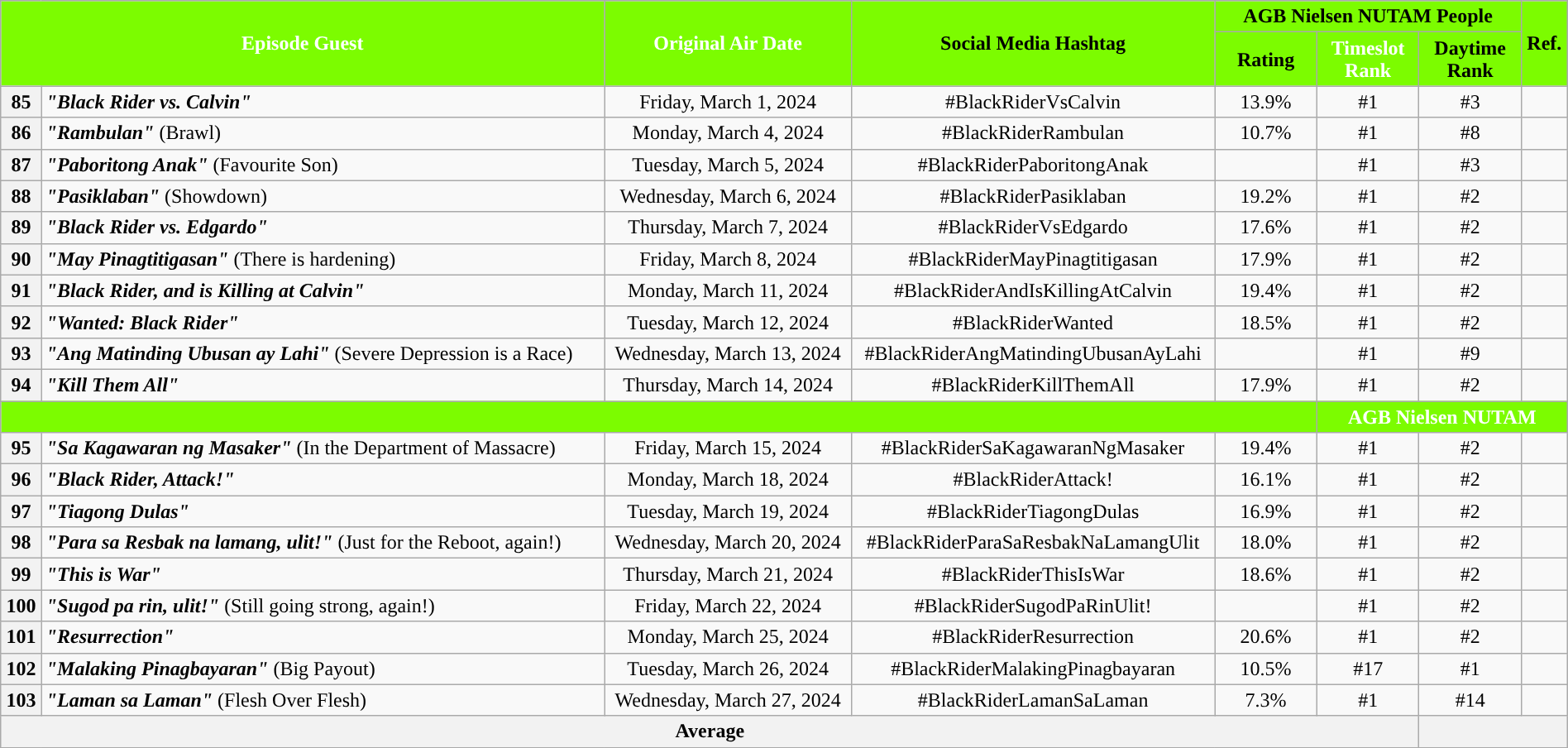<table class="wikitable" style="text-align:center; font-size:100%; line-height:18px;"  width="100%">
<tr>
<th colspan="2" rowspan="2" style="background-color:#7CFC00; color:#ffffff;">Episode Guest</th>
<th style="background:#7CFC00; color:white" rowspan="2">Original Air Date</th>
<th style="background:#7CFC00; color:black" rowspan="2">Social Media Hashtag</th>
<th style="background-color:#7CFC00; color:#000000;" colspan="3">AGB Nielsen NUTAM People</th>
<th rowspan="2" style="background:#7CFC00; color:black">Ref.</th>
</tr>
<tr style="text-align: center style=">
<th style="background-color:#7CFC00; width:75px; color:#000000;">Rating</th>
<th style="background-color:#7CFC00; width:75px; color:#ffffff;">Timeslot Rank</th>
<th style="background-color:#7CFC00; width:75px; color:#000000;">Daytime Rank</th>
</tr>
<tr>
<th>85</th>
<td style="text-align: left;"><strong><em>"Black Rider vs. Calvin"</em></strong></td>
<td>Friday, March 1, 2024</td>
<td>#BlackRiderVsCalvin</td>
<td>13.9%</td>
<td>#1</td>
<td>#3</td>
<td></td>
</tr>
<tr>
<th>86</th>
<td style="text-align: left;"><strong><em>"Rambulan"</em></strong> (Brawl)</td>
<td>Monday, March 4, 2024</td>
<td>#BlackRiderRambulan</td>
<td>10.7%</td>
<td>#1</td>
<td>#8</td>
<td></td>
</tr>
<tr>
<th>87</th>
<td style="text-align: left;"><strong><em>"Paboritong Anak"</em></strong> (Favourite Son)</td>
<td>Tuesday, March 5, 2024</td>
<td>#BlackRiderPaboritongAnak</td>
<td></td>
<td>#1</td>
<td>#3</td>
<td></td>
</tr>
<tr>
<th>88</th>
<td style="text-align: left;"><strong><em>"Pasiklaban"</em></strong> (Showdown)</td>
<td>Wednesday, March 6, 2024</td>
<td>#BlackRiderPasiklaban</td>
<td>19.2%</td>
<td>#1</td>
<td>#2</td>
<td></td>
</tr>
<tr>
<th>89</th>
<td style="text-align: left;"><strong><em>"Black Rider vs. Edgardo"</em></strong></td>
<td>Thursday, March 7, 2024</td>
<td>#BlackRiderVsEdgardo</td>
<td>17.6%</td>
<td>#1</td>
<td>#2</td>
<td></td>
</tr>
<tr>
<th>90</th>
<td style="text-align: left;"><strong><em>"May Pinagtitigasan"</em></strong> (There is hardening)</td>
<td>Friday, March 8, 2024</td>
<td>#BlackRiderMayPinagtitigasan</td>
<td>17.9%</td>
<td>#1</td>
<td>#2</td>
<td></td>
</tr>
<tr>
<th>91</th>
<td style="text-align: left;"><strong><em>"Black Rider, and is Killing at Calvin"</em></strong></td>
<td>Monday, March 11, 2024</td>
<td>#BlackRiderAndIsKillingAtCalvin</td>
<td>19.4%</td>
<td>#1</td>
<td>#2</td>
<td></td>
</tr>
<tr>
<th>92</th>
<td style="text-align: left;"><strong><em>"Wanted: Black Rider"</em></strong></td>
<td>Tuesday, March 12, 2024</td>
<td>#BlackRiderWanted</td>
<td>18.5%</td>
<td>#1</td>
<td>#2</td>
<td></td>
</tr>
<tr>
<th>93</th>
<td style="text-align: left;"><strong><em>"Ang Matinding Ubusan ay Lahi"</em></strong> (Severe Depression is a Race)</td>
<td>Wednesday, March 13, 2024</td>
<td>#BlackRiderAngMatindingUbusanAyLahi</td>
<td></td>
<td>#1</td>
<td>#9</td>
<td></td>
</tr>
<tr>
<th>94</th>
<td style="text-align: left;"><strong><em>"Kill Them All"</em></strong></td>
<td>Thursday, March 14, 2024</td>
<td>#BlackRiderKillThemAll</td>
<td>17.9%</td>
<td>#1</td>
<td>#2</td>
<td></td>
</tr>
<tr>
<th style="background-color:#7CFC00; color:#000000;" colspan="5"></th>
<th style="background-color:#7CFC00; color:#ffffff;" colspan="4">AGB Nielsen NUTAM</th>
</tr>
<tr>
<th>95</th>
<td style="text-align: left;"><strong><em>"Sa Kagawaran ng Masaker"</em></strong> (In the Department of Massacre)</td>
<td>Friday, March 15, 2024</td>
<td>#BlackRiderSaKagawaranNgMasaker</td>
<td>19.4%</td>
<td>#1</td>
<td>#2</td>
<td></td>
</tr>
<tr>
<th>96</th>
<td style="text-align: left;"><strong><em>"Black Rider, Attack!"</em></strong></td>
<td>Monday, March 18, 2024</td>
<td>#BlackRiderAttack!</td>
<td>16.1%</td>
<td>#1</td>
<td>#2</td>
<td></td>
</tr>
<tr>
<th>97</th>
<td style="text-align: left;"><strong><em>"Tiagong Dulas"</em></strong></td>
<td>Tuesday, March 19, 2024</td>
<td>#BlackRiderTiagongDulas</td>
<td>16.9%</td>
<td>#1</td>
<td>#2</td>
<td></td>
</tr>
<tr>
<th>98</th>
<td style="text-align: left;"><strong><em>"Para sa Resbak na lamang, ulit!"</em></strong> (Just for the Reboot, again!)</td>
<td>Wednesday, March 20, 2024</td>
<td>#BlackRiderParaSaResbakNaLamangUlit</td>
<td>18.0%</td>
<td>#1</td>
<td>#2</td>
<td></td>
</tr>
<tr>
<th>99</th>
<td style="text-align: left;"><strong><em>"This is War"</em></strong></td>
<td>Thursday, March 21, 2024</td>
<td>#BlackRiderThisIsWar</td>
<td>18.6%</td>
<td>#1</td>
<td>#2</td>
<td></td>
</tr>
<tr>
<th>100</th>
<td style="text-align: left;"><strong><em>"Sugod pa rin, ulit!"</em></strong> (Still going strong, again!)</td>
<td>Friday, March 22, 2024</td>
<td>#BlackRiderSugodPaRinUlit!</td>
<td></td>
<td>#1</td>
<td>#2</td>
<td></td>
</tr>
<tr>
<th>101</th>
<td style="text-align: left;"><strong><em>"Resurrection"</em></strong></td>
<td>Monday, March 25, 2024</td>
<td>#BlackRiderResurrection</td>
<td>20.6%</td>
<td>#1</td>
<td>#2</td>
<td></td>
</tr>
<tr>
<th>102</th>
<td style="text-align: left;"><strong><em>"Malaking Pinagbayaran"</em></strong> (Big Payout)</td>
<td>Tuesday, March 26, 2024</td>
<td>#BlackRiderMalakingPinagbayaran</td>
<td>10.5%</td>
<td>#17</td>
<td>#1</td>
<td></td>
</tr>
<tr>
<th>103</th>
<td style="text-align: left;"><strong><em>"Laman sa Laman"</em></strong> (Flesh Over Flesh)</td>
<td>Wednesday, March 27, 2024</td>
<td>#BlackRiderLamanSaLaman</td>
<td>7.3%</td>
<td>#1</td>
<td>#14</td>
<td></td>
</tr>
<tr>
<th colspan="6">Average</th>
<th colspan="2"></th>
</tr>
<tr>
</tr>
</table>
